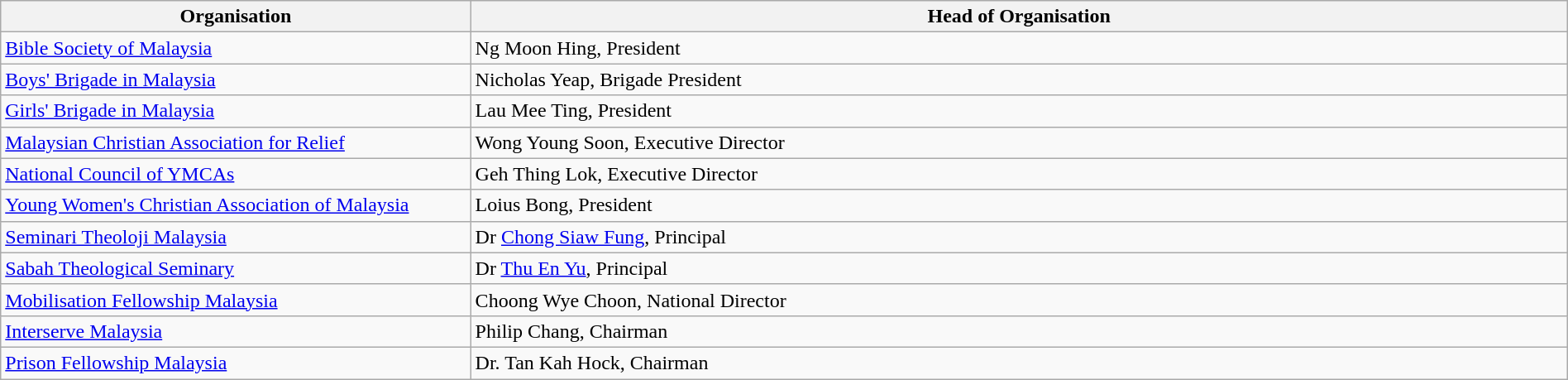<table style="width:100%;border:0px;" class="wikitable">
<tr>
<th style="width:30%;">Organisation</th>
<th style="width:70%;">Head of Organisation</th>
</tr>
<tr>
<td><a href='#'>Bible Society of Malaysia</a></td>
<td>Ng Moon Hing, President</td>
</tr>
<tr>
<td><a href='#'>Boys' Brigade in Malaysia</a></td>
<td>Nicholas Yeap, Brigade President</td>
</tr>
<tr>
<td><a href='#'>Girls' Brigade in Malaysia</a></td>
<td>Lau Mee Ting, President</td>
</tr>
<tr>
<td><a href='#'>Malaysian Christian Association for Relief</a></td>
<td>Wong Young Soon, Executive Director</td>
</tr>
<tr>
<td><a href='#'>National Council of YMCAs</a></td>
<td>Geh Thing Lok, Executive Director</td>
</tr>
<tr>
<td><a href='#'>Young Women's Christian Association of Malaysia</a></td>
<td>Loius Bong, President</td>
</tr>
<tr>
<td><a href='#'>Seminari Theoloji Malaysia</a></td>
<td>Dr <a href='#'>Chong Siaw Fung</a>, Principal</td>
</tr>
<tr>
<td><a href='#'>Sabah Theological Seminary</a></td>
<td>Dr <a href='#'>Thu En Yu</a>, Principal</td>
</tr>
<tr>
<td><a href='#'>Mobilisation Fellowship Malaysia</a></td>
<td>Choong Wye Choon, National Director</td>
</tr>
<tr>
<td><a href='#'>Interserve Malaysia</a></td>
<td>Philip Chang, Chairman</td>
</tr>
<tr>
<td><a href='#'>Prison Fellowship Malaysia</a></td>
<td>Dr. Tan Kah Hock, Chairman</td>
</tr>
</table>
